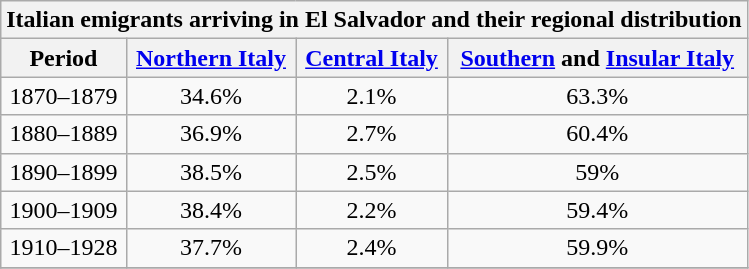<table class="wikitable" style="text-align:center;">
<tr>
<th colspan="5"><strong>Italian emigrants arriving in El Salvador and their regional distribution</strong></th>
</tr>
<tr>
<th>Period</th>
<th><a href='#'>Northern Italy</a></th>
<th><a href='#'>Central Italy</a></th>
<th><a href='#'>Southern</a> and <a href='#'>Insular Italy</a></th>
</tr>
<tr>
<td>1870–1879</td>
<td>34.6%</td>
<td>2.1%</td>
<td>63.3%</td>
</tr>
<tr>
<td>1880–1889</td>
<td>36.9%</td>
<td>2.7%</td>
<td>60.4%</td>
</tr>
<tr>
<td>1890–1899</td>
<td>38.5%</td>
<td>2.5%</td>
<td>59%</td>
</tr>
<tr>
<td>1900–1909</td>
<td>38.4%</td>
<td>2.2%</td>
<td>59.4%</td>
</tr>
<tr>
<td>1910–1928</td>
<td>37.7%</td>
<td>2.4%</td>
<td>59.9%</td>
</tr>
<tr>
</tr>
</table>
